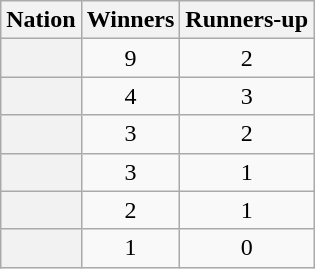<table class="wikitable plainrowheaders sortable">
<tr>
<th>Nation</th>
<th>Winners</th>
<th>Runners-up</th>
</tr>
<tr>
<th scope="row"></th>
<td align="center">9</td>
<td align="center">2</td>
</tr>
<tr>
<th scope="row"></th>
<td align="center">4</td>
<td align="center">3</td>
</tr>
<tr>
<th scope="row"></th>
<td align="center">3</td>
<td align="center">2</td>
</tr>
<tr>
<th scope="row"></th>
<td align="center">3</td>
<td align="center">1</td>
</tr>
<tr>
<th scope="row"></th>
<td align="center">2</td>
<td align="center">1</td>
</tr>
<tr>
<th scope="row"></th>
<td align="center">1</td>
<td align="center">0</td>
</tr>
</table>
